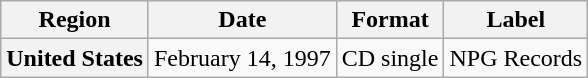<table class="wikitable unsortable plainrowheaders">
<tr>
<th>Region</th>
<th>Date</th>
<th>Format</th>
<th>Label</th>
</tr>
<tr>
<th scope="row">United States</th>
<td>February 14, 1997</td>
<td>CD single</td>
<td>NPG Records</td>
</tr>
</table>
